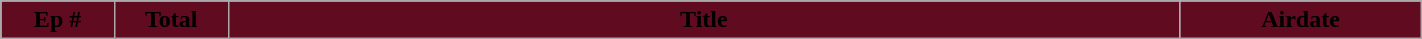<table class="wikitable plainrowheaders" width="75%" style="background:#FFFFFF;">
<tr>
<th style="background:#610B21" width=8%><span>Ep #</span></th>
<th style="background:#610B21" width=8%><span>Total</span></th>
<th style="background:#610B21"><span>Title</span></th>
<th style="background:#610B21" width=17%><span>Airdate</span><br>










</th>
</tr>
</table>
